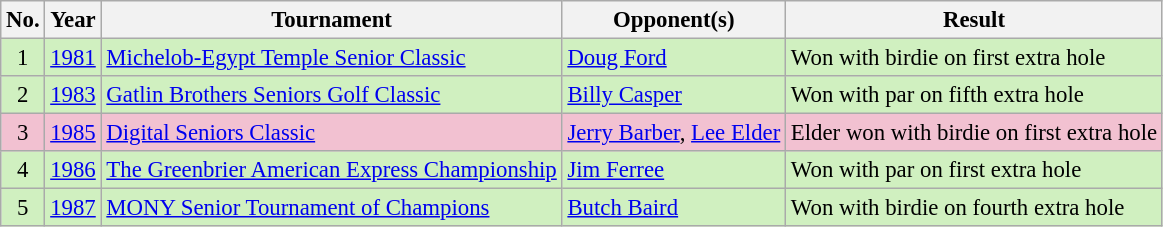<table class="wikitable" style="font-size:95%;">
<tr>
<th>No.</th>
<th>Year</th>
<th>Tournament</th>
<th>Opponent(s)</th>
<th>Result</th>
</tr>
<tr style="background:#D0F0C0;">
<td align=center>1</td>
<td align=center><a href='#'>1981</a></td>
<td><a href='#'>Michelob-Egypt Temple Senior Classic</a></td>
<td> <a href='#'>Doug Ford</a></td>
<td>Won with birdie on first extra hole</td>
</tr>
<tr style="background:#D0F0C0;">
<td align=center>2</td>
<td align=center><a href='#'>1983</a></td>
<td><a href='#'>Gatlin Brothers Seniors Golf Classic</a></td>
<td> <a href='#'>Billy Casper</a></td>
<td>Won with par on fifth extra hole</td>
</tr>
<tr style="background:#F2C1D1;">
<td align=center>3</td>
<td align=center><a href='#'>1985</a></td>
<td><a href='#'>Digital Seniors Classic</a></td>
<td> <a href='#'>Jerry Barber</a>,  <a href='#'>Lee Elder</a></td>
<td>Elder won with birdie on first extra hole</td>
</tr>
<tr style="background:#D0F0C0;">
<td align=center>4</td>
<td align=center><a href='#'>1986</a></td>
<td><a href='#'>The Greenbrier American Express Championship</a></td>
<td> <a href='#'>Jim Ferree</a></td>
<td>Won with par on first extra hole</td>
</tr>
<tr style="background:#D0F0C0;">
<td align=center>5</td>
<td align=center><a href='#'>1987</a></td>
<td><a href='#'>MONY Senior Tournament of Champions</a></td>
<td> <a href='#'>Butch Baird</a></td>
<td>Won with birdie on fourth extra hole</td>
</tr>
</table>
